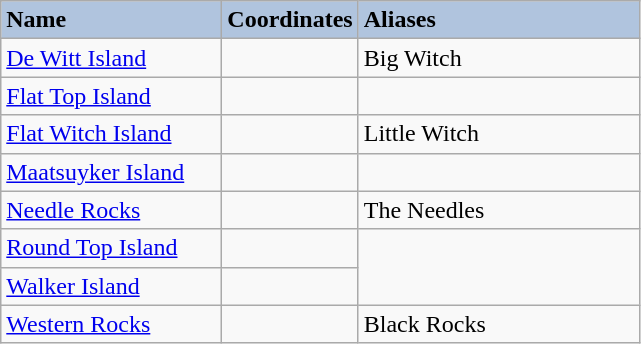<table class="wikitable">
<tr>
<th width="140" style="text-align:left;background-color:#B0C4DE;">Name</th>
<th style="text-align:left;background-color:#B0C4DE;">Coordinates</th>
<th width="180" style="text-align:left;background-color:#B0C4DE;">Aliases</th>
</tr>
<tr>
<td><a href='#'>De Witt Island</a></td>
<td></td>
<td>Big Witch</td>
</tr>
<tr>
<td><a href='#'>Flat Top Island</a></td>
<td></td>
</tr>
<tr>
<td><a href='#'>Flat Witch Island</a></td>
<td></td>
<td>Little Witch</td>
</tr>
<tr>
<td><a href='#'>Maatsuyker Island</a></td>
<td></td>
</tr>
<tr>
<td><a href='#'>Needle Rocks</a></td>
<td></td>
<td>The Needles</td>
</tr>
<tr>
<td><a href='#'>Round Top Island</a></td>
<td></td>
</tr>
<tr>
<td><a href='#'>Walker Island</a></td>
<td></td>
</tr>
<tr>
<td><a href='#'>Western Rocks</a></td>
<td></td>
<td>Black Rocks</td>
</tr>
</table>
